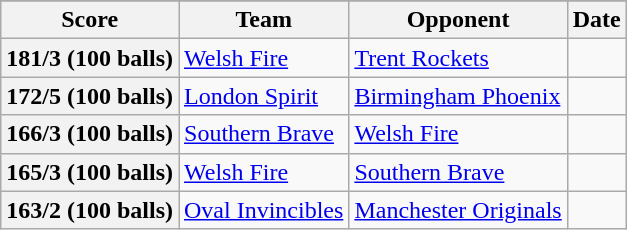<table class="wikitable">
<tr>
</tr>
<tr>
<th>Score</th>
<th>Team</th>
<th>Opponent</th>
<th>Date</th>
</tr>
<tr>
<th>181/3 (100 balls)</th>
<td><a href='#'>Welsh Fire</a></td>
<td><a href='#'>Trent Rockets</a></td>
<td></td>
</tr>
<tr>
<th>172/5 (100 balls)</th>
<td><a href='#'>London Spirit</a></td>
<td><a href='#'>Birmingham Phoenix</a></td>
<td></td>
</tr>
<tr>
<th>166/3 (100 balls)</th>
<td><a href='#'>Southern Brave</a></td>
<td><a href='#'>Welsh Fire</a></td>
<td></td>
</tr>
<tr>
<th>165/3 (100 balls)</th>
<td><a href='#'>Welsh Fire</a></td>
<td><a href='#'>Southern Brave</a></td>
<td></td>
</tr>
<tr>
<th>163/2 (100 balls)</th>
<td><a href='#'>Oval Invincibles</a></td>
<td><a href='#'>Manchester Originals</a></td>
<td></td>
</tr>
</table>
